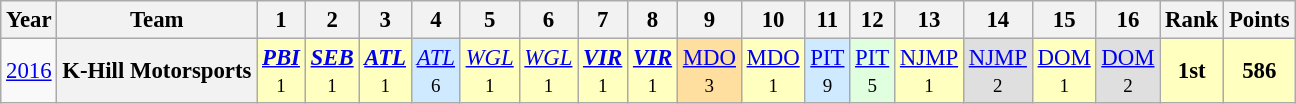<table class="wikitable" style="text-align:center; font-size:95%">
<tr>
<th>Year</th>
<th>Team</th>
<th>1</th>
<th>2</th>
<th>3</th>
<th>4</th>
<th>5</th>
<th>6</th>
<th>7</th>
<th>8</th>
<th>9</th>
<th>10</th>
<th>11</th>
<th>12</th>
<th>13</th>
<th>14</th>
<th>15</th>
<th>16</th>
<th>Rank</th>
<th>Points</th>
</tr>
<tr>
<td><a href='#'>2016</a></td>
<th>K-Hill Motorsports</th>
<td style="background:#FFFFBF;"><strong><em><a href='#'>PBI</a></em></strong><br><small>1</small></td>
<td style="background:#FFFFBF;"><strong><em><a href='#'>SEB</a></em></strong><br><small>1</small></td>
<td style="background:#FFFFBF;"><strong><em><a href='#'>ATL</a></em></strong><br><small>1</small></td>
<td style="background:#CFEAFF;"><em><a href='#'>ATL</a></em><br><small>6</small></td>
<td style="background:#FFFFBF;"><em><a href='#'>WGL</a></em><br><small>1</small></td>
<td style="background:#FFFFBF;"><em><a href='#'>WGL</a></em><br><small>1</small></td>
<td style="background:#FFFFBF;"><strong><em><a href='#'>VIR</a></em></strong><br><small>1</small></td>
<td style="background:#FFFFBF;"><strong><em><a href='#'>VIR</a></em></strong><br><small>1</small></td>
<td style="background:#FFDF9F;"><a href='#'>MDO</a><br><small>3</small></td>
<td style="background:#FFFFBF;"><a href='#'>MDO</a><br><small>1</small></td>
<td style="background:#CFEAFF;"><a href='#'>PIT</a><br><small>9</small></td>
<td style="background:#DFFFDF;"><a href='#'>PIT</a><br><small>5</small></td>
<td style="background:#FFFFBF;"><a href='#'>NJMP</a><br><small>1</small></td>
<td style="background:#DFDFDF;"><a href='#'>NJMP</a><br><small>2</small></td>
<td style="background:#FFFFBF;"><a href='#'>DOM</a><br><small>1</small></td>
<td style="background:#DFDFDF;"><a href='#'>DOM</a><br><small>2</small></td>
<th style="background:#FFFFBF;">1st</th>
<th style="background:#FFFFBF;">586</th>
</tr>
</table>
